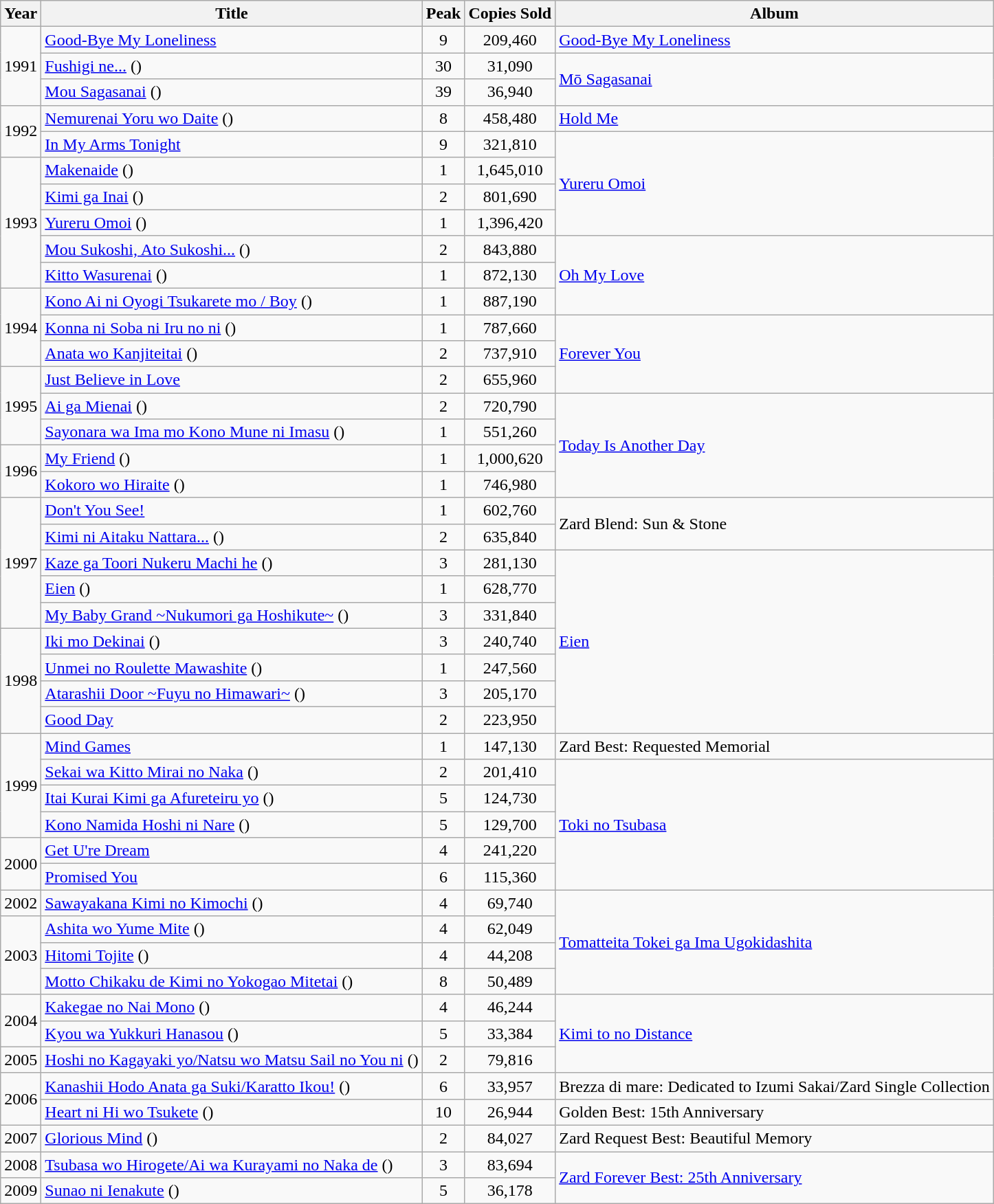<table class="wikitable">
<tr>
<th>Year</th>
<th>Title</th>
<th>Peak </th>
<th>Copies Sold</th>
<th>Album</th>
</tr>
<tr>
<td rowspan="3">1991</td>
<td><a href='#'>Good-Bye My Loneliness</a></td>
<td align="center">9</td>
<td align="center">209,460</td>
<td><a href='#'>Good-Bye My Loneliness</a></td>
</tr>
<tr>
<td><a href='#'>Fushigi ne...</a> (<small></small>)</td>
<td align="center">30</td>
<td align="center">31,090</td>
<td rowspan="2"><a href='#'>Mō Sagasanai</a></td>
</tr>
<tr>
<td><a href='#'>Mou Sagasanai</a> (<small></small>)</td>
<td align="center">39</td>
<td align="center">36,940</td>
</tr>
<tr>
<td rowspan="2">1992</td>
<td><a href='#'>Nemurenai Yoru wo Daite</a> (<small></small>)</td>
<td align="center">8</td>
<td align="center">458,480</td>
<td><a href='#'>Hold Me</a></td>
</tr>
<tr>
<td><a href='#'>In My Arms Tonight</a></td>
<td align="center">9</td>
<td align="center">321,810</td>
<td rowspan="4"><a href='#'>Yureru Omoi</a></td>
</tr>
<tr>
<td rowspan="5">1993</td>
<td><a href='#'>Makenaide</a> (<small></small>)</td>
<td align="center">1</td>
<td align="center">1,645,010</td>
</tr>
<tr>
<td><a href='#'>Kimi ga Inai</a> (<small></small>)</td>
<td align="center">2</td>
<td align="center">801,690</td>
</tr>
<tr>
<td><a href='#'>Yureru Omoi</a> (<small></small>)</td>
<td align="center">1</td>
<td align="center">1,396,420</td>
</tr>
<tr>
<td><a href='#'>Mou Sukoshi, Ato Sukoshi...</a> (<small></small>)</td>
<td align="center">2</td>
<td align="center">843,880</td>
<td rowspan="3"><a href='#'>Oh My Love</a></td>
</tr>
<tr>
<td><a href='#'>Kitto Wasurenai</a> (<small></small>)</td>
<td align="center">1</td>
<td align="center">872,130</td>
</tr>
<tr>
<td rowspan="3">1994</td>
<td><a href='#'>Kono Ai ni Oyogi Tsukarete mo / Boy</a> (<small></small>)</td>
<td align="center">1</td>
<td align="center">887,190</td>
</tr>
<tr>
<td><a href='#'>Konna ni Soba ni Iru no ni</a> (<small></small>)</td>
<td align="center">1</td>
<td align="center">787,660</td>
<td rowspan="3"><a href='#'>Forever You</a></td>
</tr>
<tr>
<td><a href='#'>Anata wo Kanjiteitai</a> (<small></small>)</td>
<td align="center">2</td>
<td align="center">737,910</td>
</tr>
<tr>
<td rowspan="3">1995</td>
<td><a href='#'>Just Believe in Love</a></td>
<td align="center">2</td>
<td align="center">655,960</td>
</tr>
<tr>
<td><a href='#'>Ai ga Mienai</a> (<small></small>)</td>
<td align="center">2</td>
<td align="center">720,790</td>
<td rowspan="4"><a href='#'>Today Is Another Day</a></td>
</tr>
<tr>
<td><a href='#'>Sayonara wa Ima mo Kono Mune ni Imasu</a> (<small></small>)</td>
<td align="center">1</td>
<td align="center">551,260</td>
</tr>
<tr>
<td rowspan="2">1996</td>
<td><a href='#'>My Friend</a> (<small></small>)</td>
<td align="center">1</td>
<td align="center">1,000,620</td>
</tr>
<tr>
<td><a href='#'>Kokoro wo Hiraite</a> (<small></small>)</td>
<td align="center">1</td>
<td align="center">746,980</td>
</tr>
<tr>
<td rowspan="5">1997</td>
<td><a href='#'>Don't You See!</a></td>
<td align="center">1</td>
<td align="center">602,760</td>
<td rowspan="2">Zard Blend: Sun & Stone</td>
</tr>
<tr>
<td><a href='#'>Kimi ni Aitaku Nattara...</a> (<small></small>)</td>
<td align="center">2</td>
<td align="center">635,840</td>
</tr>
<tr>
<td><a href='#'>Kaze ga Toori Nukeru Machi he</a> (<small></small>)</td>
<td align="center">3</td>
<td align="center">281,130</td>
<td rowspan="7"><a href='#'>Eien</a></td>
</tr>
<tr>
<td><a href='#'>Eien</a> (<small></small>)</td>
<td align="center">1</td>
<td align="center">628,770</td>
</tr>
<tr>
<td><a href='#'>My Baby Grand ~Nukumori ga Hoshikute~</a> (<small></small>)</td>
<td align="center">3</td>
<td align="center">331,840</td>
</tr>
<tr>
<td rowspan="4">1998</td>
<td><a href='#'>Iki mo Dekinai</a> (<small></small>)</td>
<td align="center">3</td>
<td align="center">240,740</td>
</tr>
<tr>
<td><a href='#'>Unmei no Roulette Mawashite</a> (<small></small>)</td>
<td align="center">1</td>
<td align="center">247,560</td>
</tr>
<tr>
<td><a href='#'>Atarashii Door ~Fuyu no Himawari~</a> (<small></small>)</td>
<td align="center">3</td>
<td align="center">205,170</td>
</tr>
<tr>
<td><a href='#'>Good Day</a></td>
<td align="center">2</td>
<td align="center">223,950</td>
</tr>
<tr>
<td rowspan="4">1999</td>
<td><a href='#'>Mind Games</a></td>
<td align="center">1</td>
<td align="center">147,130</td>
<td>Zard Best: Requested Memorial</td>
</tr>
<tr>
<td><a href='#'>Sekai wa Kitto Mirai no Naka</a> (<small></small>)</td>
<td align="center">2</td>
<td align="center">201,410</td>
<td rowspan="5"><a href='#'>Toki no Tsubasa</a></td>
</tr>
<tr>
<td><a href='#'>Itai Kurai Kimi ga Afureteiru yo</a> (<small></small>)</td>
<td align="center">5</td>
<td align="center">124,730</td>
</tr>
<tr>
<td><a href='#'>Kono Namida Hoshi ni Nare</a> (<small></small>)</td>
<td align="center">5</td>
<td align="center">129,700</td>
</tr>
<tr>
<td rowspan="2">2000</td>
<td><a href='#'>Get U're Dream</a></td>
<td align="center">4</td>
<td align="center">241,220</td>
</tr>
<tr>
<td><a href='#'>Promised You</a></td>
<td align="center">6</td>
<td align="center">115,360</td>
</tr>
<tr>
<td>2002</td>
<td><a href='#'>Sawayakana Kimi no Kimochi</a> (<small></small>)</td>
<td align="center">4</td>
<td align="center">69,740</td>
<td rowspan="4"><a href='#'>Tomatteita Tokei ga Ima Ugokidashita</a></td>
</tr>
<tr>
<td rowspan="3">2003</td>
<td><a href='#'>Ashita wo Yume Mite</a> (<small></small>)</td>
<td align="center">4</td>
<td align="center">62,049</td>
</tr>
<tr>
<td><a href='#'>Hitomi Tojite</a> (<small></small>)</td>
<td align="center">4</td>
<td align="center">44,208</td>
</tr>
<tr>
<td><a href='#'>Motto Chikaku de Kimi no Yokogao Mitetai</a> (<small></small>)</td>
<td align="center">8</td>
<td align="center">50,489</td>
</tr>
<tr>
<td rowspan="2">2004</td>
<td><a href='#'>Kakegae no Nai Mono</a> (<small></small>)</td>
<td align="center">4</td>
<td align="center">46,244</td>
<td rowspan="3"><a href='#'>Kimi to no Distance</a></td>
</tr>
<tr>
<td><a href='#'>Kyou wa Yukkuri Hanasou</a> (<small></small>)</td>
<td align="center">5</td>
<td align="center">33,384</td>
</tr>
<tr>
<td>2005</td>
<td><a href='#'>Hoshi no Kagayaki yo/Natsu wo Matsu Sail no You ni</a> (<small></small>)</td>
<td align="center">2</td>
<td align="center">79,816</td>
</tr>
<tr>
<td rowspan="2">2006</td>
<td><a href='#'>Kanashii Hodo Anata ga Suki/Karatto Ikou!</a> (<small></small>)</td>
<td align="center">6</td>
<td align="center">33,957</td>
<td>Brezza di mare: Dedicated to Izumi Sakai/Zard Single Collection</td>
</tr>
<tr>
<td><a href='#'>Heart ni Hi wo Tsukete</a> (<small></small>)</td>
<td align="center">10</td>
<td align="center">26,944</td>
<td>Golden Best: 15th Anniversary</td>
</tr>
<tr>
<td>2007</td>
<td><a href='#'>Glorious Mind</a> (<small></small>)</td>
<td align="center">2</td>
<td align="center">84,027</td>
<td>Zard Request Best: Beautiful Memory</td>
</tr>
<tr>
<td>2008</td>
<td><a href='#'>Tsubasa wo Hirogete/Ai wa Kurayami no Naka de</a> (<small></small>)</td>
<td align="center">3</td>
<td align="center">83,694</td>
<td rowspan="2"><a href='#'>Zard Forever Best: 25th Anniversary</a></td>
</tr>
<tr>
<td>2009</td>
<td><a href='#'>Sunao ni Ienakute</a> (<small></small>)</td>
<td align="center">5</td>
<td align="center">36,178</td>
</tr>
</table>
